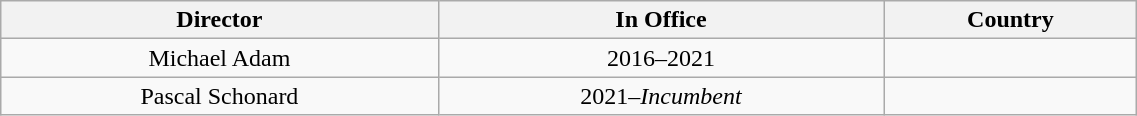<table class="wikitable sortable" style="text-align: center;width:60%;"">
<tr>
<th>Director</th>
<th>In Office</th>
<th>Country</th>
</tr>
<tr>
<td>Michael Adam</td>
<td>2016–2021</td>
<td></td>
</tr>
<tr>
<td>Pascal Schonard</td>
<td>2021–<em>Incumbent</em></td>
<td></td>
</tr>
</table>
